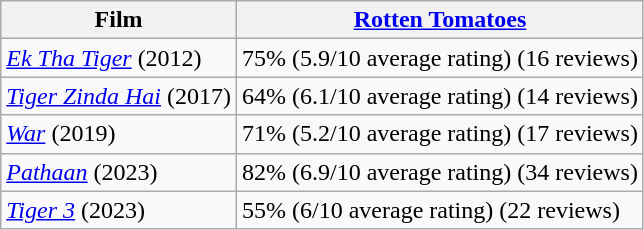<table class="wikitable sortable">
<tr>
<th>Film</th>
<th><a href='#'>Rotten Tomatoes</a></th>
</tr>
<tr>
<td><em><a href='#'>Ek Tha Tiger</a></em> (2012)</td>
<td>75% (5.9/10 average rating) (16 reviews)</td>
</tr>
<tr>
<td><a href='#'><em>Tiger Zinda Hai</em></a> (2017)</td>
<td>64% (6.1/10 average rating) (14 reviews)</td>
</tr>
<tr>
<td><em><a href='#'>War</a></em> (2019)</td>
<td>71% (5.2/10 average rating) (17 reviews)</td>
</tr>
<tr>
<td><em><a href='#'>Pathaan</a></em> (2023)</td>
<td>82% (6.9/10 average rating) (34 reviews)</td>
</tr>
<tr>
<td><em><a href='#'>Tiger 3</a></em> (2023)</td>
<td>55% (6/10 average rating) (22 reviews)</td>
</tr>
</table>
